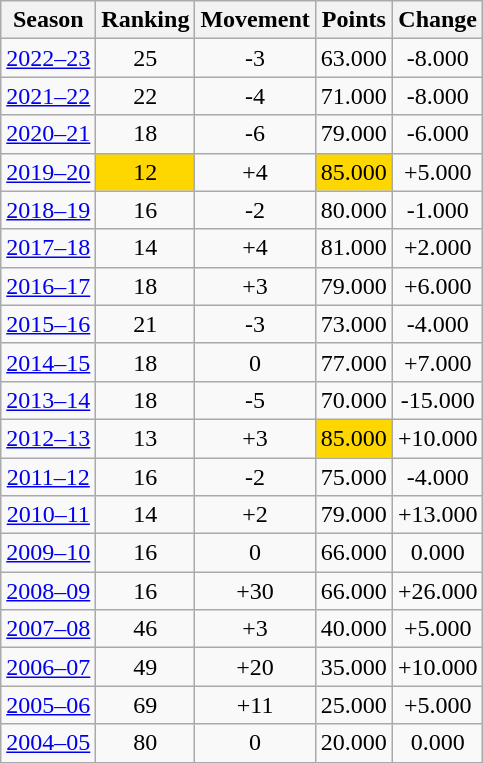<table class="wikitable plainrowheaders sortable" style="text-align: center;">
<tr>
<th>Season</th>
<th>Ranking</th>
<th>Movement</th>
<th>Points</th>
<th>Change</th>
</tr>
<tr>
<td><a href='#'>2022–23</a></td>
<td>25</td>
<td> -3</td>
<td>63.000</td>
<td> -8.000</td>
</tr>
<tr>
<td><a href='#'>2021–22</a></td>
<td>22</td>
<td> -4</td>
<td>71.000</td>
<td> -8.000</td>
</tr>
<tr>
<td><a href='#'>2020–21</a></td>
<td>18</td>
<td> -6</td>
<td>79.000</td>
<td> -6.000</td>
</tr>
<tr>
<td><a href='#'>2019–20</a></td>
<td bgcolor=Gold>12</td>
<td> +4</td>
<td bgcolor=Gold>85.000</td>
<td> +5.000</td>
</tr>
<tr>
<td><a href='#'>2018–19</a></td>
<td>16</td>
<td> -2</td>
<td>80.000</td>
<td> -1.000</td>
</tr>
<tr>
<td><a href='#'>2017–18</a></td>
<td>14</td>
<td> +4</td>
<td>81.000</td>
<td> +2.000</td>
</tr>
<tr>
<td><a href='#'>2016–17</a></td>
<td>18</td>
<td> +3</td>
<td>79.000</td>
<td> +6.000</td>
</tr>
<tr>
<td><a href='#'>2015–16</a></td>
<td>21</td>
<td> -3</td>
<td>73.000</td>
<td> -4.000</td>
</tr>
<tr>
<td><a href='#'>2014–15</a></td>
<td>18</td>
<td>0</td>
<td>77.000</td>
<td> +7.000</td>
</tr>
<tr>
<td><a href='#'>2013–14</a></td>
<td>18</td>
<td> -5</td>
<td>70.000</td>
<td> -15.000</td>
</tr>
<tr>
<td><a href='#'>2012–13</a></td>
<td>13</td>
<td> +3</td>
<td bgcolor=Gold>85.000</td>
<td> +10.000</td>
</tr>
<tr>
<td><a href='#'>2011–12</a></td>
<td>16</td>
<td> -2</td>
<td>75.000</td>
<td> -4.000</td>
</tr>
<tr>
<td><a href='#'>2010–11</a></td>
<td>14</td>
<td> +2</td>
<td>79.000</td>
<td> +13.000</td>
</tr>
<tr>
<td><a href='#'>2009–10</a></td>
<td>16</td>
<td>0</td>
<td>66.000</td>
<td>0.000</td>
</tr>
<tr>
<td><a href='#'>2008–09</a></td>
<td>16</td>
<td> +30</td>
<td>66.000</td>
<td> +26.000</td>
</tr>
<tr>
<td><a href='#'>2007–08</a></td>
<td>46</td>
<td> +3</td>
<td>40.000</td>
<td> +5.000</td>
</tr>
<tr>
<td><a href='#'>2006–07</a></td>
<td>49</td>
<td> +20</td>
<td>35.000</td>
<td> +10.000</td>
</tr>
<tr>
<td><a href='#'>2005–06</a></td>
<td>69</td>
<td> +11</td>
<td>25.000</td>
<td> +5.000</td>
</tr>
<tr>
<td><a href='#'>2004–05</a></td>
<td>80</td>
<td>0</td>
<td>20.000</td>
<td>0.000</td>
</tr>
</table>
